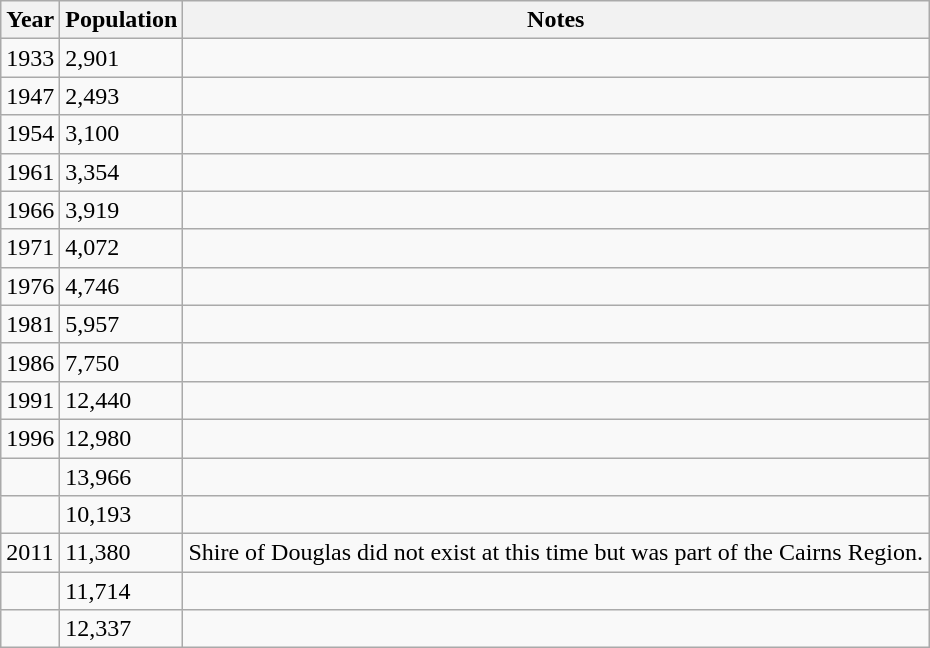<table class="wikitable">
<tr>
<th>Year</th>
<th>Population</th>
<th>Notes</th>
</tr>
<tr>
<td>1933</td>
<td>2,901</td>
<td></td>
</tr>
<tr>
<td>1947</td>
<td>2,493</td>
<td></td>
</tr>
<tr>
<td>1954</td>
<td>3,100</td>
<td></td>
</tr>
<tr>
<td>1961</td>
<td>3,354</td>
<td></td>
</tr>
<tr>
<td>1966</td>
<td>3,919</td>
<td></td>
</tr>
<tr>
<td>1971</td>
<td>4,072</td>
<td></td>
</tr>
<tr>
<td>1976</td>
<td>4,746</td>
<td></td>
</tr>
<tr>
<td>1981</td>
<td>5,957</td>
<td></td>
</tr>
<tr>
<td>1986</td>
<td>7,750</td>
<td></td>
</tr>
<tr>
<td>1991</td>
<td>12,440</td>
<td></td>
</tr>
<tr>
<td>1996</td>
<td>12,980</td>
<td></td>
</tr>
<tr>
<td></td>
<td>13,966</td>
<td></td>
</tr>
<tr>
<td></td>
<td>10,193</td>
<td></td>
</tr>
<tr>
<td>2011</td>
<td>11,380</td>
<td> Shire of Douglas did not exist at this time but was part of the Cairns Region.</td>
</tr>
<tr>
<td></td>
<td>11,714</td>
<td></td>
</tr>
<tr>
<td></td>
<td>12,337</td>
<td></td>
</tr>
</table>
